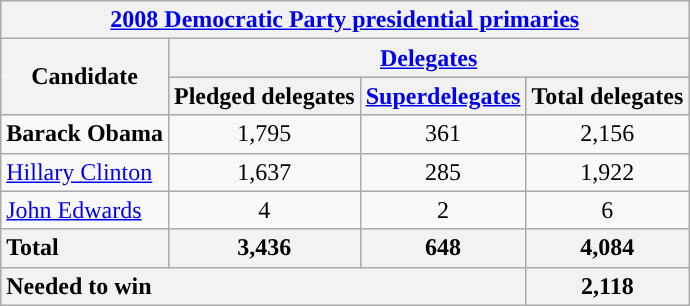<table class=wikitable>
<tr style="background:lightgrey;">
<th colspan="4"><a href='#'>2008 Democratic Party presidential primaries</a></th>
</tr>
<tr style="background:lightgrey;">
<th rowspan="2">Candidate</th>
<th colspan="3"><a href='#'>Delegates</a></th>
</tr>
<tr style="background:lightgrey;">
<th style="text-align:center;">Pledged delegates</th>
<th style="text-align:center;"><a href='#'>Superdelegates</a></th>
<th style="text-align:center;">Total delegates</th>
</tr>
<tr>
<td><strong>Barack Obama</strong></td>
<td style="text-align:center;">1,795</td>
<td style="text-align:center;">361</td>
<td style="text-align:center;">2,156</td>
</tr>
<tr>
<td><a href='#'>Hillary Clinton</a></td>
<td style="text-align:center;">1,637</td>
<td style="text-align:center;">285</td>
<td style="text-align:center;">1,922</td>
</tr>
<tr>
<td><a href='#'>John Edwards</a></td>
<td style="text-align:center;">4</td>
<td style="text-align:center;">2</td>
<td style="text-align:center;">6</td>
</tr>
<tr>
<th style="text-align:left;">Total</th>
<th style="text-align:center;">3,436</th>
<th style="text-align:center;">648</th>
<th style="text-align:center;">4,084</th>
</tr>
<tr>
<th style="text-align:left;" colspan="3">Needed to win</th>
<th style="text-align:center;">2,118</th>
</tr>
</table>
